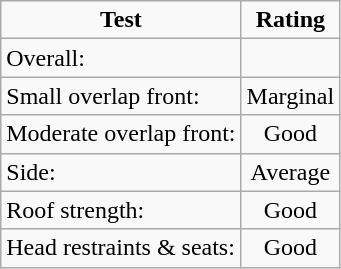<table class="wikitable">
<tr>
<td style="text-align:center;"><strong>Test</strong></td>
<td style="text-align:center;"><strong>Rating</strong></td>
</tr>
<tr>
<td>Overall:</td>
<td style="text-align:center;"></td>
</tr>
<tr>
<td>Small overlap front:</td>
<td style="text-align:center;">Marginal</td>
</tr>
<tr>
<td>Moderate overlap front:</td>
<td style="text-align:center;">Good</td>
</tr>
<tr>
<td>Side:</td>
<td style="text-align:center;">Average</td>
</tr>
<tr>
<td>Roof strength:</td>
<td style="text-align:center;">Good</td>
</tr>
<tr>
<td>Head restraints & seats:</td>
<td style="text-align:center;">Good</td>
</tr>
</table>
